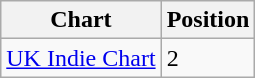<table class="wikitable">
<tr>
<th>Chart</th>
<th>Position</th>
</tr>
<tr>
<td><a href='#'>UK Indie Chart</a></td>
<td>2</td>
</tr>
</table>
